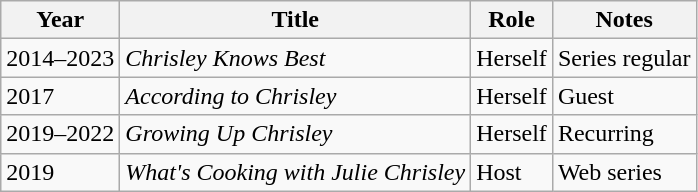<table class="wikitable plainrowheaders">
<tr>
<th>Year</th>
<th>Title</th>
<th>Role</th>
<th>Notes</th>
</tr>
<tr>
<td>2014–2023</td>
<td><em>Chrisley Knows Best</em></td>
<td>Herself</td>
<td>Series regular</td>
</tr>
<tr>
<td>2017</td>
<td><em>According to Chrisley</em></td>
<td>Herself</td>
<td>Guest</td>
</tr>
<tr>
<td>2019–2022</td>
<td><em>Growing Up Chrisley</em></td>
<td>Herself</td>
<td>Recurring</td>
</tr>
<tr>
<td>2019</td>
<td><em>What's Cooking with Julie Chrisley</em></td>
<td>Host</td>
<td>Web series</td>
</tr>
</table>
